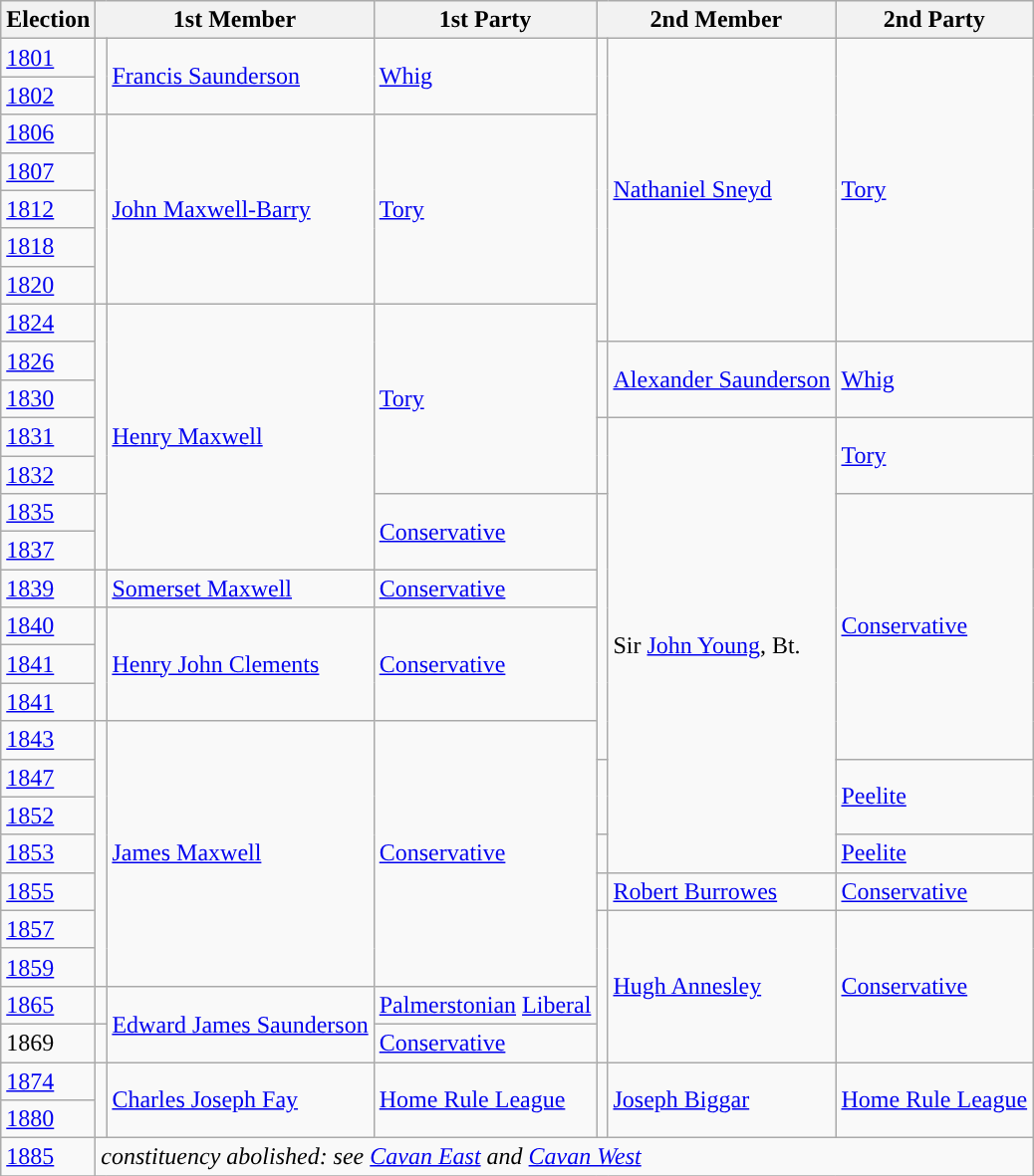<table class="wikitable">
<tr>
<th>Election</th>
<th colspan="2">1st Member</th>
<th>1st Party</th>
<th colspan="2">2nd Member</th>
<th>2nd Party</th>
</tr>
<tr>
<td><a href='#'>1801</a></td>
<td rowspan="2" style="color:inherit;background-color: "></td>
<td rowspan="2"><a href='#'>Francis Saunderson</a></td>
<td rowspan="2"><a href='#'>Whig</a></td>
<td rowspan="8" style="color:inherit;background-color: "></td>
<td rowspan="8"><a href='#'>Nathaniel Sneyd</a></td>
<td rowspan="8"><a href='#'>Tory</a></td>
</tr>
<tr>
<td><a href='#'>1802</a></td>
</tr>
<tr>
<td><a href='#'>1806</a></td>
<td rowspan="5" style="color:inherit;background-color: "></td>
<td rowspan="5"><a href='#'>John Maxwell-Barry</a></td>
<td rowspan="5"><a href='#'>Tory</a></td>
</tr>
<tr>
<td><a href='#'>1807</a></td>
</tr>
<tr>
<td><a href='#'>1812</a></td>
</tr>
<tr>
<td><a href='#'>1818</a></td>
</tr>
<tr>
<td><a href='#'>1820</a></td>
</tr>
<tr>
<td><a href='#'>1824</a></td>
<td rowspan="5" style="color:inherit;background-color: "></td>
<td rowspan="7"><a href='#'>Henry Maxwell</a></td>
<td rowspan="5"><a href='#'>Tory</a></td>
</tr>
<tr>
<td><a href='#'>1826</a></td>
<td rowspan="2" style="color:inherit;background-color: "></td>
<td rowspan="2"><a href='#'>Alexander Saunderson</a></td>
<td rowspan="2"><a href='#'>Whig</a></td>
</tr>
<tr>
<td><a href='#'>1830</a></td>
</tr>
<tr>
<td><a href='#'>1831</a></td>
<td rowspan="2" style="color:inherit;background-color: "></td>
<td rowspan="12">Sir <a href='#'>John Young</a>, Bt.</td>
<td rowspan="2"><a href='#'>Tory</a></td>
</tr>
<tr>
<td><a href='#'>1832</a></td>
</tr>
<tr>
<td><a href='#'>1835</a></td>
<td rowspan="2" style="color:inherit;background-color: "></td>
<td rowspan="2"><a href='#'>Conservative</a></td>
<td rowspan="7" style="color:inherit;background-color: "></td>
<td rowspan="7"><a href='#'>Conservative</a></td>
</tr>
<tr>
<td><a href='#'>1837</a></td>
</tr>
<tr>
<td><a href='#'>1839</a></td>
<td style="color:inherit;background-color: "></td>
<td><a href='#'>Somerset Maxwell</a></td>
<td><a href='#'>Conservative</a></td>
</tr>
<tr>
<td><a href='#'>1840</a></td>
<td rowspan="3" style="color:inherit;background-color: "></td>
<td rowspan="3"><a href='#'>Henry John Clements</a></td>
<td rowspan="3"><a href='#'>Conservative</a></td>
</tr>
<tr>
<td><a href='#'>1841</a></td>
</tr>
<tr>
<td><a href='#'>1841</a></td>
</tr>
<tr>
<td><a href='#'>1843</a></td>
<td rowspan="7" style="color:inherit;background-color: "></td>
<td rowspan="7"><a href='#'>James Maxwell</a></td>
<td rowspan="7"><a href='#'>Conservative</a></td>
</tr>
<tr>
<td><a href='#'>1847</a></td>
<td rowspan="2" style="color:inherit;background-color: "></td>
<td rowspan="2"><a href='#'>Peelite</a></td>
</tr>
<tr>
<td><a href='#'>1852</a></td>
</tr>
<tr>
<td><a href='#'>1853</a></td>
<td style="color:inherit;background-color: "></td>
<td><a href='#'>Peelite</a></td>
</tr>
<tr>
<td><a href='#'>1855</a></td>
<td style="color:inherit;background-color: "></td>
<td><a href='#'>Robert Burrowes</a></td>
<td><a href='#'>Conservative</a></td>
</tr>
<tr>
<td><a href='#'>1857</a></td>
<td rowspan="4" style="color:inherit;background-color: "></td>
<td rowspan="4"><a href='#'>Hugh Annesley</a></td>
<td rowspan="4"><a href='#'>Conservative</a></td>
</tr>
<tr>
<td><a href='#'>1859</a></td>
</tr>
<tr>
<td><a href='#'>1865</a></td>
<td style="color:inherit;background-color: "></td>
<td rowspan="2"><a href='#'>Edward James Saunderson</a></td>
<td><a href='#'>Palmerstonian</a> <a href='#'>Liberal</a></td>
</tr>
<tr>
<td>1869</td>
<td style="color:inherit;background-color: "></td>
<td><a href='#'>Conservative</a></td>
</tr>
<tr>
<td><a href='#'>1874</a></td>
<td rowspan="2" style="color:inherit;background-color: "></td>
<td rowspan="2"><a href='#'>Charles Joseph Fay</a></td>
<td rowspan="2"><a href='#'>Home Rule League</a></td>
<td rowspan="2" style="color:inherit;background-color: "></td>
<td rowspan="2"><a href='#'>Joseph Biggar</a></td>
<td rowspan="2"><a href='#'>Home Rule League</a></td>
</tr>
<tr>
<td><a href='#'>1880</a></td>
</tr>
<tr>
<td><a href='#'>1885</a></td>
<td colspan="8"><em>constituency abolished: see <a href='#'>Cavan East</a> and <a href='#'>Cavan West</a></em></td>
</tr>
<tr>
</tr>
</table>
